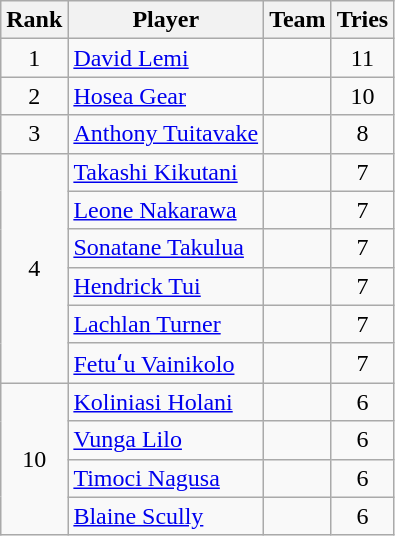<table class="wikitable">
<tr>
<th>Rank</th>
<th>Player</th>
<th>Team</th>
<th>Tries</th>
</tr>
<tr>
<td align=center>1</td>
<td><a href='#'>David Lemi</a></td>
<td></td>
<td align=center>11</td>
</tr>
<tr>
<td align=center>2</td>
<td><a href='#'>Hosea Gear</a></td>
<td></td>
<td align=center>10</td>
</tr>
<tr>
<td align=center>3</td>
<td><a href='#'>Anthony Tuitavake</a></td>
<td></td>
<td align=center>8</td>
</tr>
<tr>
<td rowspan=6 align=center>4</td>
<td><a href='#'>Takashi Kikutani</a></td>
<td></td>
<td align=center>7</td>
</tr>
<tr>
<td><a href='#'>Leone Nakarawa</a></td>
<td></td>
<td align=center>7</td>
</tr>
<tr>
<td><a href='#'>Sonatane Takulua</a></td>
<td></td>
<td align=center>7</td>
</tr>
<tr>
<td><a href='#'>Hendrick Tui</a></td>
<td></td>
<td align=center>7</td>
</tr>
<tr>
<td><a href='#'>Lachlan Turner</a></td>
<td></td>
<td align=center>7</td>
</tr>
<tr>
<td><a href='#'>Fetuʻu Vainikolo</a></td>
<td></td>
<td align=center>7</td>
</tr>
<tr>
<td rowspan=4 align=center>10</td>
<td><a href='#'>Koliniasi Holani</a></td>
<td></td>
<td align=center>6</td>
</tr>
<tr>
<td><a href='#'>Vunga Lilo</a></td>
<td></td>
<td align=center>6</td>
</tr>
<tr>
<td><a href='#'>Timoci Nagusa</a></td>
<td></td>
<td align=center>6</td>
</tr>
<tr>
<td><a href='#'>Blaine Scully</a></td>
<td></td>
<td align=center>6</td>
</tr>
</table>
